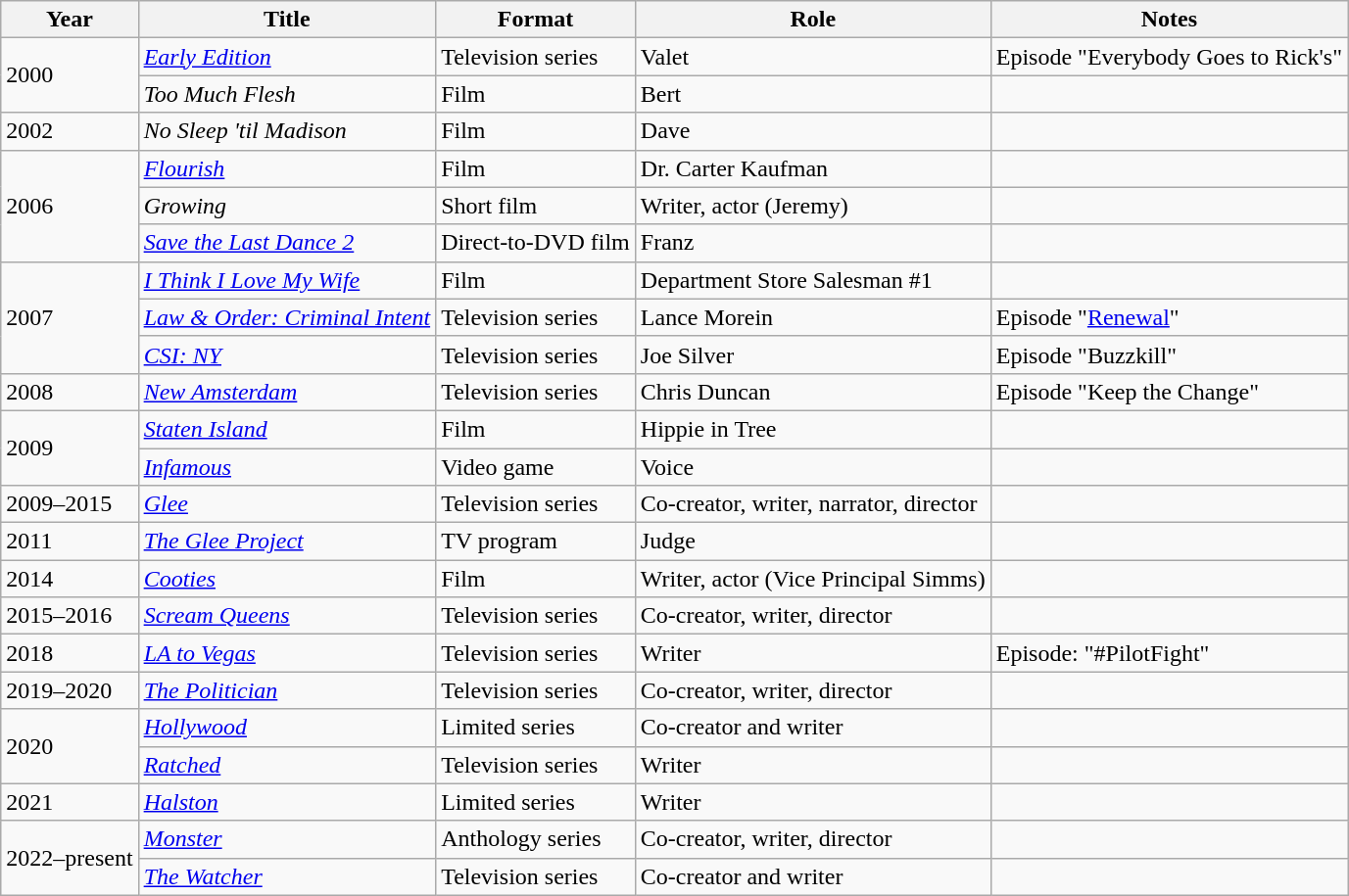<table class="wikitable sortable plainrowheaders">
<tr>
<th scope="col">Year</th>
<th scope="col">Title</th>
<th scope="col">Format</th>
<th scope="col">Role</th>
<th scope="col" class="unsortable">Notes</th>
</tr>
<tr>
<td rowspan="2">2000</td>
<td><em><a href='#'>Early Edition</a></em></td>
<td>Television series</td>
<td>Valet</td>
<td>Episode "Everybody Goes to Rick's"</td>
</tr>
<tr>
<td><em>Too Much Flesh</em></td>
<td>Film</td>
<td>Bert</td>
<td></td>
</tr>
<tr>
<td>2002</td>
<td><em>No Sleep 'til Madison</em></td>
<td>Film</td>
<td>Dave</td>
<td></td>
</tr>
<tr>
<td rowspan="3">2006</td>
<td><em><a href='#'>Flourish</a></em></td>
<td>Film</td>
<td>Dr. Carter Kaufman</td>
<td></td>
</tr>
<tr>
<td><em>Growing</em></td>
<td>Short film</td>
<td>Writer, actor (Jeremy)</td>
<td></td>
</tr>
<tr>
<td><em><a href='#'>Save the Last Dance 2</a></em></td>
<td>Direct-to-DVD film</td>
<td>Franz</td>
<td></td>
</tr>
<tr>
<td rowspan="3">2007</td>
<td><em><a href='#'>I Think I Love My Wife</a></em></td>
<td>Film</td>
<td>Department Store Salesman #1</td>
<td></td>
</tr>
<tr>
<td><em><a href='#'>Law & Order: Criminal Intent</a></em></td>
<td>Television series</td>
<td>Lance Morein</td>
<td>Episode "<a href='#'>Renewal</a>"</td>
</tr>
<tr>
<td><em><a href='#'>CSI: NY</a></em></td>
<td>Television series</td>
<td>Joe Silver</td>
<td>Episode "Buzzkill"</td>
</tr>
<tr>
<td>2008</td>
<td><em><a href='#'>New Amsterdam</a></em></td>
<td>Television series</td>
<td>Chris Duncan</td>
<td>Episode "Keep the Change"</td>
</tr>
<tr>
<td rowspan="2">2009</td>
<td><em><a href='#'>Staten Island</a></em></td>
<td>Film</td>
<td>Hippie in Tree</td>
<td></td>
</tr>
<tr>
<td><em><a href='#'>Infamous</a></em></td>
<td>Video game</td>
<td>Voice</td>
<td></td>
</tr>
<tr>
<td>2009–2015</td>
<td><em><a href='#'>Glee</a></em></td>
<td>Television series</td>
<td>Co-creator, writer, narrator, director</td>
<td></td>
</tr>
<tr>
<td>2011</td>
<td><em><a href='#'>The Glee Project</a></em></td>
<td>TV program</td>
<td>Judge</td>
<td></td>
</tr>
<tr>
<td>2014</td>
<td><em><a href='#'>Cooties</a></em></td>
<td>Film</td>
<td>Writer, actor (Vice Principal Simms)</td>
<td></td>
</tr>
<tr>
<td>2015–2016</td>
<td><em><a href='#'>Scream Queens</a></em></td>
<td>Television series</td>
<td>Co-creator, writer, director</td>
<td></td>
</tr>
<tr>
<td>2018</td>
<td><em><a href='#'>LA to Vegas</a></em></td>
<td>Television series</td>
<td>Writer</td>
<td>Episode: "#PilotFight"</td>
</tr>
<tr>
<td>2019–2020</td>
<td><em><a href='#'>The Politician</a></em></td>
<td>Television series</td>
<td>Co-creator, writer, director</td>
<td></td>
</tr>
<tr>
<td rowspan="2">2020</td>
<td><em><a href='#'>Hollywood</a></em></td>
<td>Limited series</td>
<td>Co-creator and writer</td>
<td></td>
</tr>
<tr>
<td><em><a href='#'>Ratched</a></em></td>
<td>Television series</td>
<td>Writer</td>
<td></td>
</tr>
<tr>
<td>2021</td>
<td><em><a href='#'>Halston</a></em></td>
<td>Limited series</td>
<td>Writer</td>
<td></td>
</tr>
<tr>
<td rowspan="2">2022–present</td>
<td><em><a href='#'>Monster</a></em></td>
<td>Anthology series</td>
<td>Co-creator, writer, director</td>
<td></td>
</tr>
<tr>
<td><em><a href='#'>The Watcher</a></em></td>
<td>Television series</td>
<td>Co-creator and writer</td>
<td></td>
</tr>
</table>
